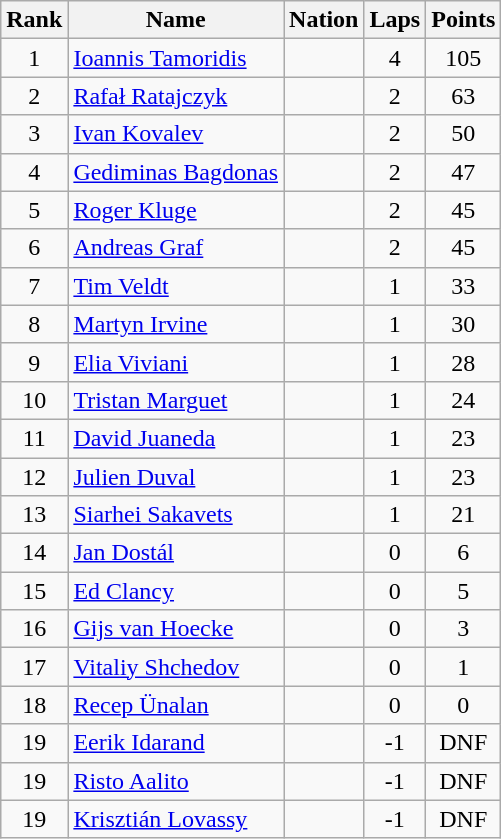<table class="wikitable sortable" style="text-align:center">
<tr>
<th>Rank</th>
<th>Name</th>
<th>Nation</th>
<th>Laps</th>
<th>Points</th>
</tr>
<tr>
<td>1</td>
<td align=left><a href='#'>Ioannis Tamoridis</a></td>
<td align=left></td>
<td>4</td>
<td>105</td>
</tr>
<tr>
<td>2</td>
<td align=left><a href='#'>Rafał Ratajczyk</a></td>
<td align=left></td>
<td>2</td>
<td>63</td>
</tr>
<tr>
<td>3</td>
<td align=left><a href='#'>Ivan Kovalev</a></td>
<td align=left></td>
<td>2</td>
<td>50</td>
</tr>
<tr>
<td>4</td>
<td align=left><a href='#'>Gediminas Bagdonas</a></td>
<td align=left></td>
<td>2</td>
<td>47</td>
</tr>
<tr>
<td>5</td>
<td align=left><a href='#'>Roger Kluge</a></td>
<td align=left></td>
<td>2</td>
<td>45</td>
</tr>
<tr>
<td>6</td>
<td align=left><a href='#'>Andreas Graf</a></td>
<td align=left></td>
<td>2</td>
<td>45</td>
</tr>
<tr>
<td>7</td>
<td align=left><a href='#'>Tim Veldt</a></td>
<td align=left></td>
<td>1</td>
<td>33</td>
</tr>
<tr>
<td>8</td>
<td align=left><a href='#'>Martyn Irvine</a></td>
<td align=left></td>
<td>1</td>
<td>30</td>
</tr>
<tr>
<td>9</td>
<td align=left><a href='#'>Elia Viviani</a></td>
<td align=left></td>
<td>1</td>
<td>28</td>
</tr>
<tr>
<td>10</td>
<td align=left><a href='#'>Tristan Marguet</a></td>
<td align=left></td>
<td>1</td>
<td>24</td>
</tr>
<tr>
<td>11</td>
<td align=left><a href='#'>David Juaneda</a></td>
<td align=left></td>
<td>1</td>
<td>23</td>
</tr>
<tr>
<td>12</td>
<td align=left><a href='#'>Julien Duval</a></td>
<td align=left></td>
<td>1</td>
<td>23</td>
</tr>
<tr>
<td>13</td>
<td align=left><a href='#'>Siarhei Sakavets</a></td>
<td align=left></td>
<td>1</td>
<td>21</td>
</tr>
<tr>
<td>14</td>
<td align=left><a href='#'>Jan Dostál</a></td>
<td align=left></td>
<td>0</td>
<td>6</td>
</tr>
<tr>
<td>15</td>
<td align=left><a href='#'>Ed Clancy</a></td>
<td align=left></td>
<td>0</td>
<td>5</td>
</tr>
<tr>
<td>16</td>
<td align=left><a href='#'>Gijs van Hoecke</a></td>
<td align=left></td>
<td>0</td>
<td>3</td>
</tr>
<tr>
<td>17</td>
<td align=left><a href='#'>Vitaliy Shchedov</a></td>
<td align=left></td>
<td>0</td>
<td>1</td>
</tr>
<tr>
<td>18</td>
<td align=left><a href='#'>Recep Ünalan</a></td>
<td align=left></td>
<td>0</td>
<td>0</td>
</tr>
<tr>
<td>19</td>
<td align=left><a href='#'>Eerik Idarand</a></td>
<td align=left></td>
<td>-1</td>
<td>DNF</td>
</tr>
<tr>
<td>19</td>
<td align=left><a href='#'>Risto Aalito</a></td>
<td align=left></td>
<td>-1</td>
<td>DNF</td>
</tr>
<tr>
<td>19</td>
<td align=left><a href='#'>Krisztián Lovassy</a></td>
<td align=left></td>
<td>-1</td>
<td>DNF</td>
</tr>
</table>
